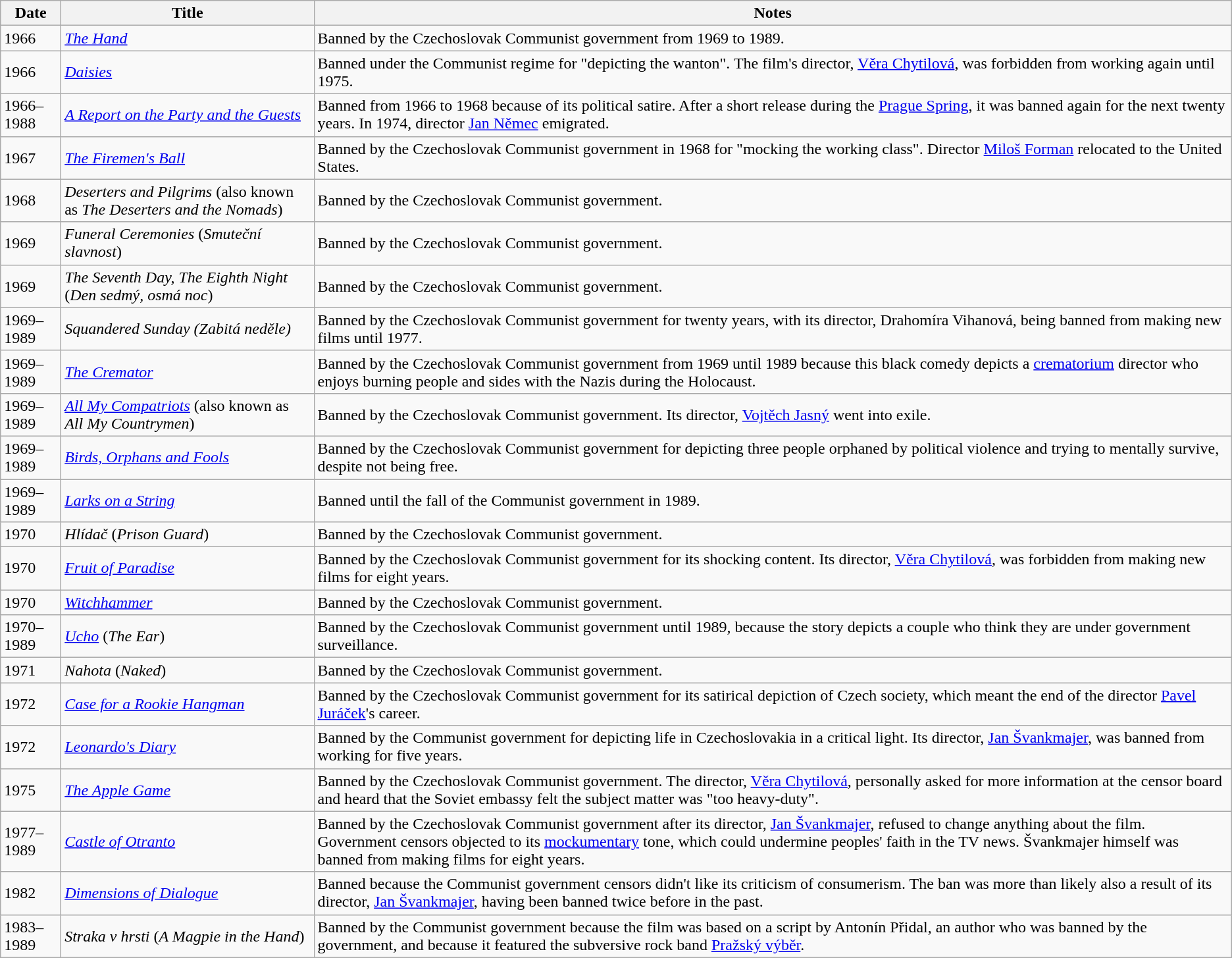<table class="wikitable sortable">
<tr>
<th>Date</th>
<th>Title</th>
<th>Notes</th>
</tr>
<tr>
<td>1966</td>
<td><em><a href='#'>The Hand</a></em></td>
<td>Banned by the Czechoslovak Communist government from 1969 to 1989.</td>
</tr>
<tr>
<td>1966</td>
<td><em><a href='#'>Daisies</a></em></td>
<td>Banned under the Communist regime for "depicting the wanton". The film's director, <a href='#'>Věra Chytilová</a>, was forbidden from working again until 1975.</td>
</tr>
<tr>
<td>1966–1988</td>
<td><em><a href='#'>A Report on the Party and the Guests</a></em></td>
<td>Banned from 1966 to 1968 because of its political satire. After a short release during the <a href='#'>Prague Spring</a>, it was banned again for the next twenty years. In 1974, director <a href='#'>Jan Němec</a> emigrated.</td>
</tr>
<tr>
<td>1967</td>
<td><em><a href='#'>The Firemen's Ball</a></em></td>
<td>Banned by the Czechoslovak Communist government in 1968 for "mocking the working class". Director <a href='#'>Miloš Forman</a> relocated to the United States.</td>
</tr>
<tr>
<td>1968</td>
<td><em>Deserters and Pilgrims</em> (also known as <em>The Deserters and the Nomads</em>)</td>
<td>Banned by the Czechoslovak Communist government.</td>
</tr>
<tr>
<td>1969</td>
<td><em>Funeral Ceremonies</em> (<em>Smuteční slavnost</em>)</td>
<td>Banned by the Czechoslovak Communist government.</td>
</tr>
<tr>
<td>1969</td>
<td><em>The Seventh Day, The Eighth Night</em> (<em>Den sedmý, osmá noc</em>)</td>
<td>Banned by the Czechoslovak Communist government.</td>
</tr>
<tr>
<td>1969–1989</td>
<td><em>Squandered Sunday (Zabitá neděle)</em></td>
<td>Banned by the Czechoslovak Communist government for twenty years, with its director, Drahomíra Vihanová, being banned from making new films until 1977.</td>
</tr>
<tr>
<td>1969–1989</td>
<td><em><a href='#'>The Cremator</a></em></td>
<td>Banned by the Czechoslovak Communist government from 1969 until 1989 because this black comedy depicts a <a href='#'>crematorium</a> director who enjoys burning people and sides with the Nazis during the Holocaust.</td>
</tr>
<tr>
<td>1969–1989</td>
<td><em><a href='#'>All My Compatriots</a></em> (also known as <em>All My Countrymen</em>)</td>
<td>Banned by the Czechoslovak Communist government. Its director, <a href='#'>Vojtěch Jasný</a> went into exile.</td>
</tr>
<tr>
<td>1969–1989</td>
<td><em><a href='#'>Birds, Orphans and Fools</a></em></td>
<td>Banned by the Czechoslovak Communist government for depicting three people orphaned by political violence and trying to mentally survive, despite not being free.</td>
</tr>
<tr>
<td>1969–1989</td>
<td><em><a href='#'>Larks on a String</a></em></td>
<td>Banned until the fall of the Communist government in 1989.</td>
</tr>
<tr>
<td>1970</td>
<td><em>Hlídač</em> (<em>Prison Guard</em>)</td>
<td>Banned by the Czechoslovak Communist government.</td>
</tr>
<tr>
<td>1970</td>
<td><em><a href='#'>Fruit of Paradise</a></em></td>
<td>Banned by the Czechoslovak Communist government for its shocking content. Its director, <a href='#'>Věra Chytilová</a>, was forbidden from making new films for eight years.</td>
</tr>
<tr>
<td>1970</td>
<td><em><a href='#'>Witchhammer</a></em></td>
<td>Banned by the Czechoslovak Communist government.</td>
</tr>
<tr>
<td>1970–1989</td>
<td><em><a href='#'>Ucho</a></em> (<em>The Ear</em>)</td>
<td>Banned by the Czechoslovak Communist government until 1989, because the story depicts a couple who think they are under government surveillance.</td>
</tr>
<tr>
<td>1971</td>
<td><em>Nahota</em> (<em>Naked</em>)</td>
<td>Banned by the Czechoslovak Communist government.</td>
</tr>
<tr>
<td>1972</td>
<td><em><a href='#'>Case for a Rookie Hangman</a></em></td>
<td>Banned by the Czechoslovak Communist government for its satirical depiction of Czech society, which meant the end of the director <a href='#'>Pavel Juráček</a>'s career.</td>
</tr>
<tr>
<td>1972</td>
<td><em><a href='#'>Leonardo's Diary</a></em></td>
<td>Banned by the Communist government for depicting life in Czechoslovakia in a critical light. Its director, <a href='#'>Jan Švankmajer</a>, was banned from working for five years.</td>
</tr>
<tr>
<td>1975</td>
<td><em><a href='#'>The Apple Game</a></em></td>
<td>Banned by the Czechoslovak Communist government. The director, <a href='#'>Věra Chytilová</a>, personally asked for more information at the censor board and heard that the Soviet embassy felt the subject matter was "too heavy-duty".</td>
</tr>
<tr>
<td>1977–1989</td>
<td><em><a href='#'>Castle of Otranto</a></em></td>
<td>Banned by the Czechoslovak Communist government after its director, <a href='#'>Jan Švankmajer</a>, refused to change anything about the film. Government censors objected to its <a href='#'>mockumentary</a> tone, which could undermine peoples' faith in the TV news. Švankmajer himself was banned from making films for eight years.</td>
</tr>
<tr>
<td>1982</td>
<td><em><a href='#'>Dimensions of Dialogue</a></em></td>
<td>Banned because the Communist government censors didn't like its criticism of consumerism. The ban was more than likely also a result of its director, <a href='#'>Jan Švankmajer</a>, having been banned twice before in the past.</td>
</tr>
<tr>
<td>1983–1989</td>
<td><em>Straka v hrsti</em> (<em>A Magpie in the Hand</em>)</td>
<td>Banned by the Communist government because the film was based on a script by Antonín Přidal, an author who was banned by the government, and because it featured the subversive rock band <a href='#'>Pražský výběr</a>.</td>
</tr>
</table>
